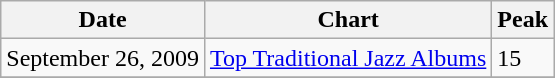<table class="wikitable">
<tr>
<th>Date</th>
<th>Chart</th>
<th>Peak</th>
</tr>
<tr>
<td>September 26, 2009</td>
<td><a href='#'>Top Traditional Jazz Albums</a></td>
<td>15</td>
</tr>
<tr>
</tr>
</table>
